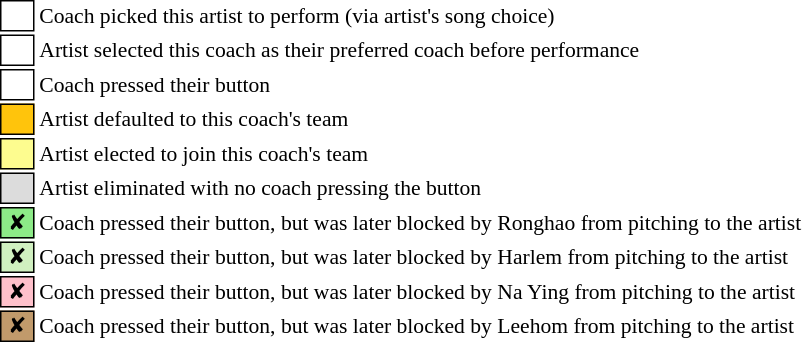<table class="toccolours" style="font-size: 90%; white-space: nowrap;">
<tr>
<td style="background:white; border:1px solid black;">  </td>
<td>Coach picked this artist to perform (via artist's song choice)</td>
</tr>
<tr>
<td style="background:white; border:1px solid black;">  </td>
<td>Artist selected this coach as their preferred coach before performance</td>
</tr>
<tr>
<td style="background:white; border:1px solid black;">  <strong></strong>  </td>
<td>Coach pressed their button</td>
</tr>
<tr>
<td style="background:#ffc40c; border:1px solid black;">    </td>
<td>Artist defaulted to this coach's team</td>
</tr>
<tr>
<td style="background:#fdfc8f; border:1px solid black;">    </td>
<td style="padding-right: 8px">Artist elected to join this coach's team</td>
</tr>
<tr>
<td style="background:#dcdcdc; border:1px solid black;">    </td>
<td>Artist eliminated with no coach pressing the button</td>
</tr>
<tr>
<td style="background:#8ceb87; border:1px solid black"> ✘ </td>
<td>Coach pressed their button, but was later blocked by Ronghao from pitching to the artist</td>
</tr>
<tr>
<td style="background:#d0f0c0; border:1px solid black"> ✘ </td>
<td>Coach pressed their button, but was later blocked by Harlem from pitching to the artist</td>
</tr>
<tr>
<td style="background:pink; border:1px solid black"> ✘ </td>
<td>Coach pressed their button, but was later blocked by Na Ying from pitching to the artist</td>
</tr>
<tr>
<td style="background:#C19A6B; border:1px solid black"> ✘ </td>
<td>Coach pressed their button, but was later blocked by Leehom from pitching to the artist</td>
</tr>
<tr>
</tr>
</table>
